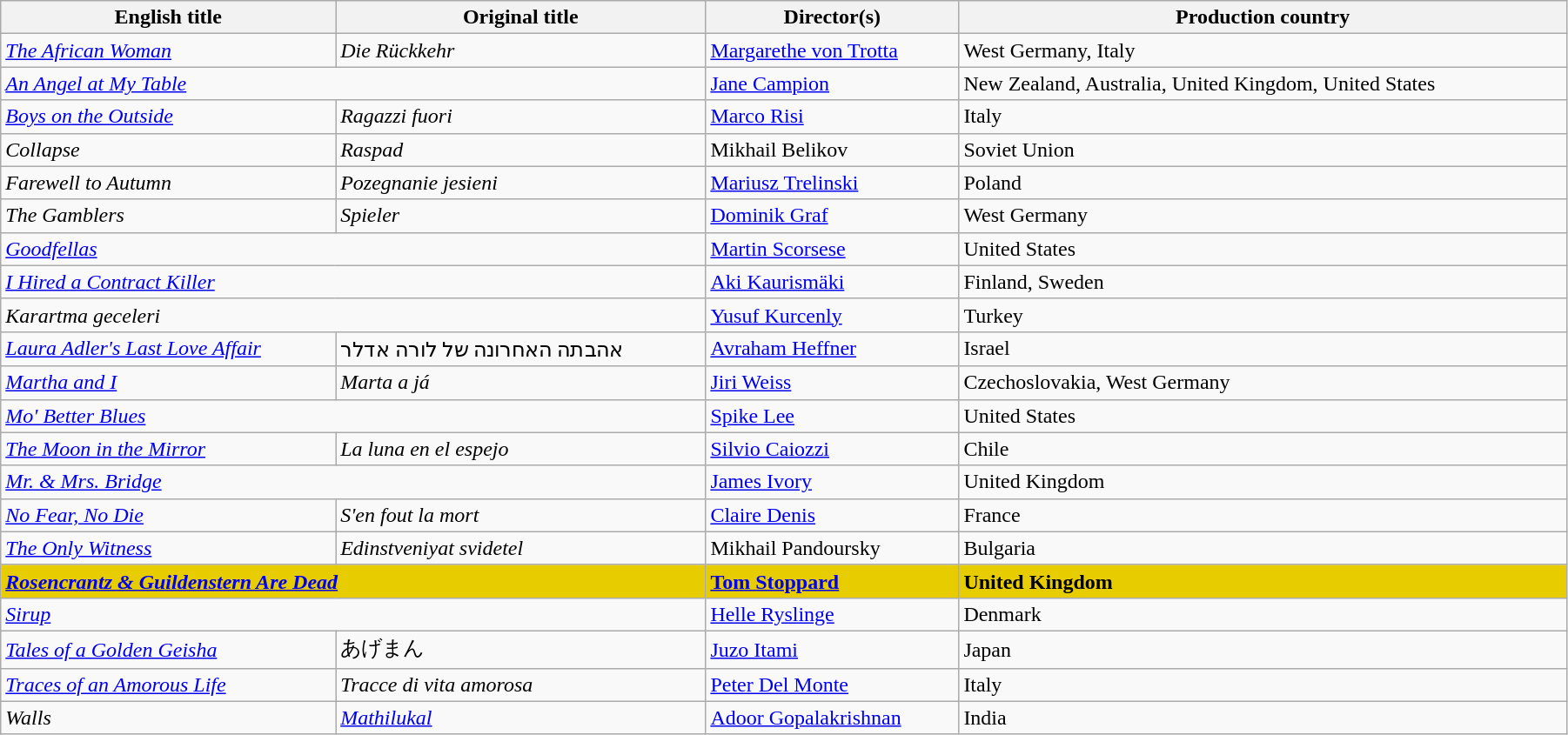<table class="wikitable" width="95%">
<tr>
<th>English title</th>
<th>Original title</th>
<th>Director(s)</th>
<th>Production country</th>
</tr>
<tr>
<td data-sort-value="African"><em><a href='#'>The African Woman</a></em></td>
<td data-sort-value="Ruckkehr"><em>Die Rückkehr</em></td>
<td data-sort-value="Trotta"><a href='#'>Margarethe von Trotta</a></td>
<td>West Germany, Italy</td>
</tr>
<tr>
<td colspan=2 data-sort-value=""><em><a href='#'>An Angel at My Table</a></em></td>
<td data-sort-value="Campion"><a href='#'>Jane Campion</a></td>
<td>New Zealand, Australia, United Kingdom, United States</td>
</tr>
<tr>
<td><em><a href='#'>Boys on the Outside</a></em></td>
<td><em>Ragazzi fuori</em></td>
<td data-sort-value="Risi"><a href='#'>Marco Risi</a></td>
<td>Italy</td>
</tr>
<tr>
<td data-sort-value="Collapse"><em>Collapse</em></td>
<td><em>Raspad</em></td>
<td data-sort-value="Belikov">Mikhail Belikov</td>
<td>Soviet Union</td>
</tr>
<tr>
<td data-sort-value="Farewell"><em>Farewell to Autumn</em></td>
<td><em>Pozegnanie jesieni</em></td>
<td data-sort-value="Trelinski"><a href='#'>Mariusz Trelinski</a></td>
<td>Poland</td>
</tr>
<tr>
<td data-sort-value="Gamblers"><em>The Gamblers</em></td>
<td><em>Spieler</em></td>
<td data-sort-value="Graf"><a href='#'>Dominik Graf</a></td>
<td>West Germany</td>
</tr>
<tr>
<td colspan=2><em><a href='#'>Goodfellas</a></em></td>
<td data-sort-value="Scorsese"><a href='#'>Martin Scorsese</a></td>
<td>United States</td>
</tr>
<tr>
<td colspan=2><em><a href='#'>I Hired a Contract Killer</a></em></td>
<td data-sort-value="Kaurismäki"><a href='#'>Aki Kaurismäki</a></td>
<td>Finland, Sweden</td>
</tr>
<tr>
<td colspan="2"><em>Karartma geceleri</em></td>
<td><a href='#'>Yusuf Kurcenly</a></td>
<td>Turkey</td>
</tr>
<tr>
<td><em><a href='#'>Laura Adler's Last Love Affair</a></em></td>
<td>אהבתה האחרונה של לורה אדלר</td>
<td data-sort-value=""><a href='#'>Avraham Heffner</a></td>
<td>Israel</td>
</tr>
<tr>
<td><em><a href='#'>Martha and I</a></em></td>
<td><em>Marta a já</em></td>
<td data-sort-value="Weiss"><a href='#'>Jiri Weiss</a></td>
<td>Czechoslovakia, West Germany</td>
</tr>
<tr>
<td colspan=2><em><a href='#'>Mo' Better Blues</a></em></td>
<td data-sort-value=""><a href='#'>Spike Lee</a></td>
<td>United States</td>
</tr>
<tr>
<td data-sort-value="Moon"><em><a href='#'>The Moon in the Mirror</a></em></td>
<td data-sort-value="Luna"><em>La luna en el espejo</em></td>
<td data-sort-value="Caiozzi"><a href='#'>Silvio Caiozzi</a></td>
<td>Chile</td>
</tr>
<tr>
<td colspan=2><em><a href='#'>Mr. & Mrs. Bridge</a></em></td>
<td data-sort-value="Ivory"><a href='#'>James Ivory</a></td>
<td>United Kingdom</td>
</tr>
<tr>
<td><em><a href='#'>No Fear, No Die</a></em></td>
<td><em>S'en fout la mort</em></td>
<td data-sort-value="Denis"><a href='#'>Claire Denis</a></td>
<td>France</td>
</tr>
<tr>
<td data-sort-value="Only"><em><a href='#'>The Only Witness</a></em></td>
<td><em>Edinstveniyat svidetel</em></td>
<td data-sort-value="Pandoursky">Mikhail Pandoursky</td>
<td>Bulgaria</td>
</tr>
<tr style="background:#E7CD00;">
<td colspan=2><strong><em><a href='#'>Rosencrantz & Guildenstern Are Dead</a></em></strong></td>
<td data-sort-value="Stoppard"><strong><a href='#'>Tom Stoppard</a></strong></td>
<td><strong>United Kingdom</strong></td>
</tr>
<tr>
<td colspan=2><em><a href='#'>Sirup</a></em></td>
<td data-sort-value="Ryslinge"><a href='#'>Helle Ryslinge</a></td>
<td>Denmark</td>
</tr>
<tr>
<td><em><a href='#'>Tales of a Golden Geisha</a></em></td>
<td>あげまん</td>
<td data-sort-value="Itami"><a href='#'>Juzo Itami</a></td>
<td>Japan</td>
</tr>
<tr>
<td><em><a href='#'>Traces of an Amorous Life</a></em></td>
<td><em>Tracce di vita amorosa</em></td>
<td data-sort-value="Monte"><a href='#'>Peter Del Monte</a></td>
<td>Italy</td>
</tr>
<tr>
<td><em>Walls</em></td>
<td><em><a href='#'>Mathilukal</a></em></td>
<td data-sort-value="Gopalakrishnan"><a href='#'>Adoor Gopalakrishnan</a></td>
<td>India</td>
</tr>
</table>
